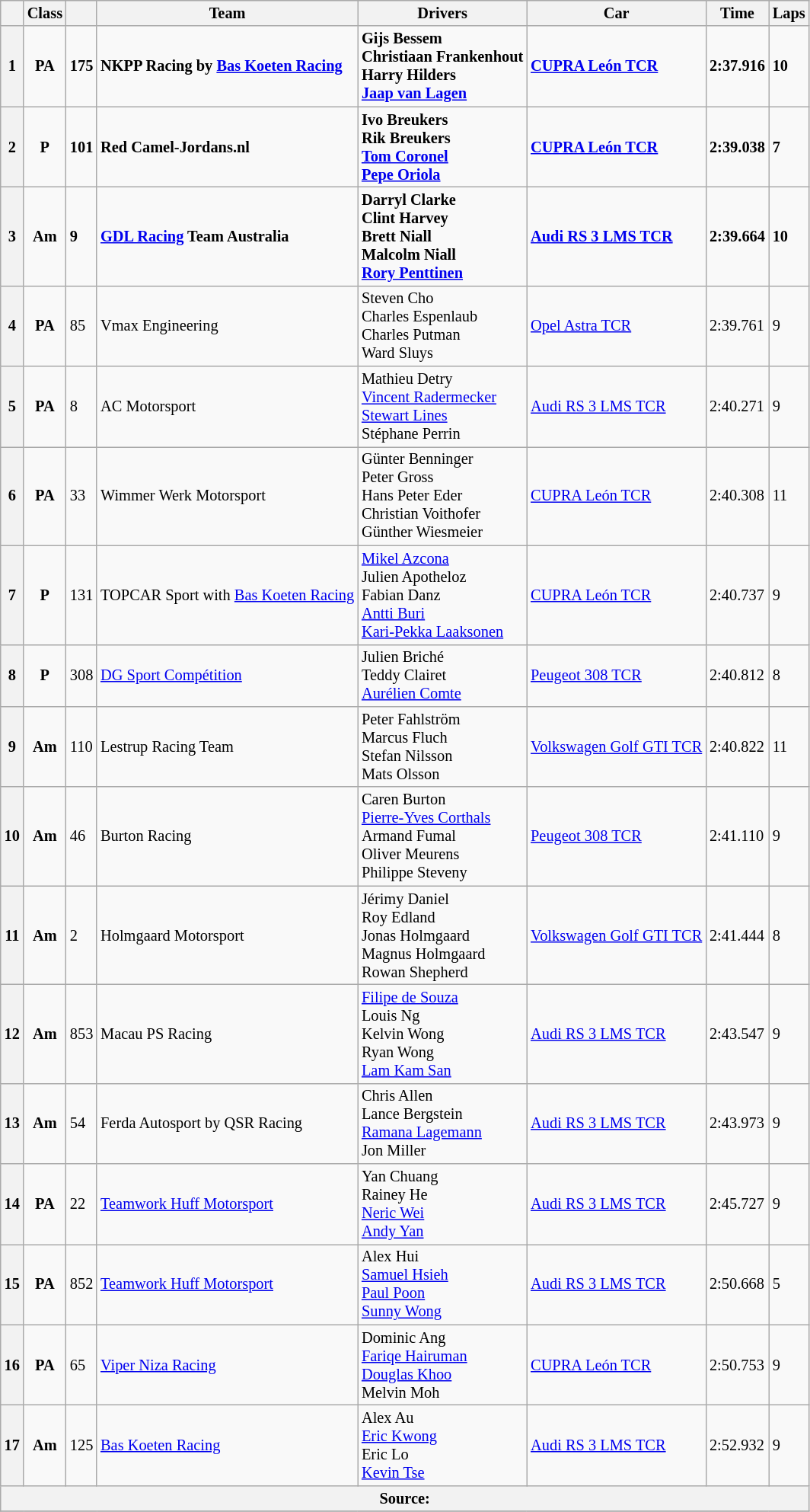<table class="wikitable" style="font-size: 85%;">
<tr>
<th></th>
<th>Class</th>
<th></th>
<th>Team</th>
<th>Drivers</th>
<th>Car</th>
<th>Time</th>
<th>Laps</th>
</tr>
<tr>
<th><strong>1</strong></th>
<td align=center><strong><span>PA</span></strong></td>
<td><strong>175</strong></td>
<td> <strong>NKPP Racing by <a href='#'>Bas Koeten Racing</a></strong></td>
<td> <strong>Gijs Bessem<br> Christiaan Frankenhout<br> Harry Hilders<br> <a href='#'>Jaap van Lagen</a></strong></td>
<td><strong><a href='#'>CUPRA León TCR</a></strong></td>
<td><strong>2:37.916</strong></td>
<td><strong>10</strong></td>
</tr>
<tr>
<th><strong>2</strong></th>
<td align=center><strong><span>P</span></strong></td>
<td><strong>101</strong></td>
<td> <strong>Red Camel-Jordans.nl</strong></td>
<td> <strong>Ivo Breukers<br> Rik Breukers<br> <a href='#'>Tom Coronel</a><br> <a href='#'>Pepe Oriola</a></strong></td>
<td><strong><a href='#'>CUPRA León TCR</a></strong></td>
<td><strong>2:39.038</strong></td>
<td><strong>7</strong></td>
</tr>
<tr>
<th><strong>3</strong></th>
<td align=center><strong><span>Am</span></strong></td>
<td><strong>9</strong></td>
<td> <strong><a href='#'>GDL Racing</a> Team Australia</strong></td>
<td> <strong>Darryl Clarke<br> Clint Harvey<br> Brett Niall<br> Malcolm Niall<br> <a href='#'>Rory Penttinen</a></strong></td>
<td><strong><a href='#'>Audi RS 3 LMS TCR</a></strong></td>
<td><strong>2:39.664</strong></td>
<td><strong>10</strong></td>
</tr>
<tr>
<th>4</th>
<td align=center><strong><span>PA</span></strong></td>
<td>85</td>
<td> Vmax Engineering</td>
<td> Steven Cho<br> Charles Espenlaub<br> Charles Putman<br> Ward Sluys</td>
<td><a href='#'>Opel Astra TCR</a></td>
<td>2:39.761</td>
<td>9</td>
</tr>
<tr>
<th>5</th>
<td align=center><strong><span>PA</span></strong></td>
<td>8</td>
<td> AC Motorsport</td>
<td> Mathieu Detry<br> <a href='#'>Vincent Radermecker</a><br> <a href='#'>Stewart Lines</a><br> Stéphane Perrin</td>
<td><a href='#'>Audi RS 3 LMS TCR</a></td>
<td>2:40.271</td>
<td>9</td>
</tr>
<tr>
<th>6</th>
<td align=center><strong><span>PA</span></strong></td>
<td>33</td>
<td> Wimmer Werk Motorsport</td>
<td> Günter Benninger<br> Peter Gross<br> Hans Peter Eder<br> Christian Voithofer<br> Günther Wiesmeier</td>
<td><a href='#'>CUPRA León TCR</a></td>
<td>2:40.308</td>
<td>11</td>
</tr>
<tr>
<th>7</th>
<td align=center><strong><span>P</span></strong></td>
<td>131</td>
<td> TOPCAR Sport with <a href='#'>Bas Koeten Racing</a></td>
<td> <a href='#'>Mikel Azcona</a><br> Julien Apotheloz<br> Fabian Danz<br> <a href='#'>Antti Buri</a><br> <a href='#'>Kari-Pekka Laaksonen</a></td>
<td><a href='#'>CUPRA León TCR</a></td>
<td>2:40.737</td>
<td>9</td>
</tr>
<tr>
<th>8</th>
<td align=center><strong><span>P</span></strong></td>
<td>308</td>
<td> <a href='#'>DG Sport Compétition</a></td>
<td> Julien Briché<br> Teddy Clairet<br> <a href='#'>Aurélien Comte</a></td>
<td><a href='#'>Peugeot 308 TCR</a></td>
<td>2:40.812</td>
<td>8</td>
</tr>
<tr>
<th>9</th>
<td align=center><strong><span>Am</span></strong></td>
<td>110</td>
<td> Lestrup Racing Team</td>
<td> Peter Fahlström<br> Marcus Fluch<br> Stefan Nilsson<br> Mats Olsson</td>
<td><a href='#'>Volkswagen Golf GTI TCR</a></td>
<td>2:40.822</td>
<td>11</td>
</tr>
<tr>
<th>10</th>
<td align=center><strong><span>Am</span></strong></td>
<td>46</td>
<td> Burton Racing</td>
<td> Caren Burton<br> <a href='#'>Pierre-Yves Corthals</a><br> Armand Fumal<br> Oliver Meurens<br> Philippe Steveny</td>
<td><a href='#'>Peugeot 308 TCR</a></td>
<td>2:41.110</td>
<td>9</td>
</tr>
<tr>
<th>11</th>
<td align=center><strong><span>Am</span></strong></td>
<td>2</td>
<td> Holmgaard Motorsport</td>
<td> Jérimy Daniel<br> Roy Edland<br> Jonas Holmgaard<br> Magnus Holmgaard<br> Rowan Shepherd</td>
<td><a href='#'>Volkswagen Golf GTI TCR</a></td>
<td>2:41.444</td>
<td>8</td>
</tr>
<tr>
<th>12</th>
<td align=center><strong><span>Am</span></strong></td>
<td>853</td>
<td> Macau PS Racing</td>
<td> <a href='#'>Filipe de Souza</a><br> Louis Ng<br> Kelvin Wong<br> Ryan Wong<br> <a href='#'>Lam Kam San</a></td>
<td><a href='#'>Audi RS 3 LMS TCR</a></td>
<td>2:43.547</td>
<td>9</td>
</tr>
<tr>
<th>13</th>
<td align=center><strong><span>Am</span></strong></td>
<td>54</td>
<td> Ferda Autosport by QSR Racing</td>
<td> Chris Allen<br> Lance Bergstein<br> <a href='#'>Ramana Lagemann</a><br> Jon Miller</td>
<td><a href='#'>Audi RS 3 LMS TCR</a></td>
<td>2:43.973</td>
<td>9</td>
</tr>
<tr>
<th>14</th>
<td align=center><strong><span>PA</span></strong></td>
<td>22</td>
<td> <a href='#'>Teamwork Huff Motorsport</a></td>
<td> Yan Chuang<br> Rainey He<br> <a href='#'>Neric Wei</a><br> <a href='#'>Andy Yan</a></td>
<td><a href='#'>Audi RS 3 LMS TCR</a></td>
<td>2:45.727</td>
<td>9</td>
</tr>
<tr>
<th>15</th>
<td align=center><strong><span>PA</span></strong></td>
<td>852</td>
<td> <a href='#'>Teamwork Huff Motorsport</a></td>
<td> Alex Hui<br> <a href='#'>Samuel Hsieh</a><br> <a href='#'>Paul Poon</a><br> <a href='#'>Sunny Wong</a></td>
<td><a href='#'>Audi RS 3 LMS TCR</a></td>
<td>2:50.668</td>
<td>5</td>
</tr>
<tr>
<th>16</th>
<td align=center><strong><span>PA</span></strong></td>
<td>65</td>
<td> <a href='#'>Viper Niza Racing</a></td>
<td> Dominic Ang<br> <a href='#'>Fariqe Hairuman</a><br> <a href='#'>Douglas Khoo</a><br> Melvin Moh</td>
<td><a href='#'>CUPRA León TCR</a></td>
<td>2:50.753</td>
<td>9</td>
</tr>
<tr>
<th>17</th>
<td align=center><strong><span>Am</span></strong></td>
<td>125</td>
<td> <a href='#'>Bas Koeten Racing</a></td>
<td> Alex Au<br> <a href='#'>Eric Kwong</a><br> Eric Lo<br> <a href='#'>Kevin Tse</a></td>
<td><a href='#'>Audi RS 3 LMS TCR</a></td>
<td>2:52.932</td>
<td>9</td>
</tr>
<tr>
<th colspan="8">Source:</th>
</tr>
<tr>
</tr>
</table>
